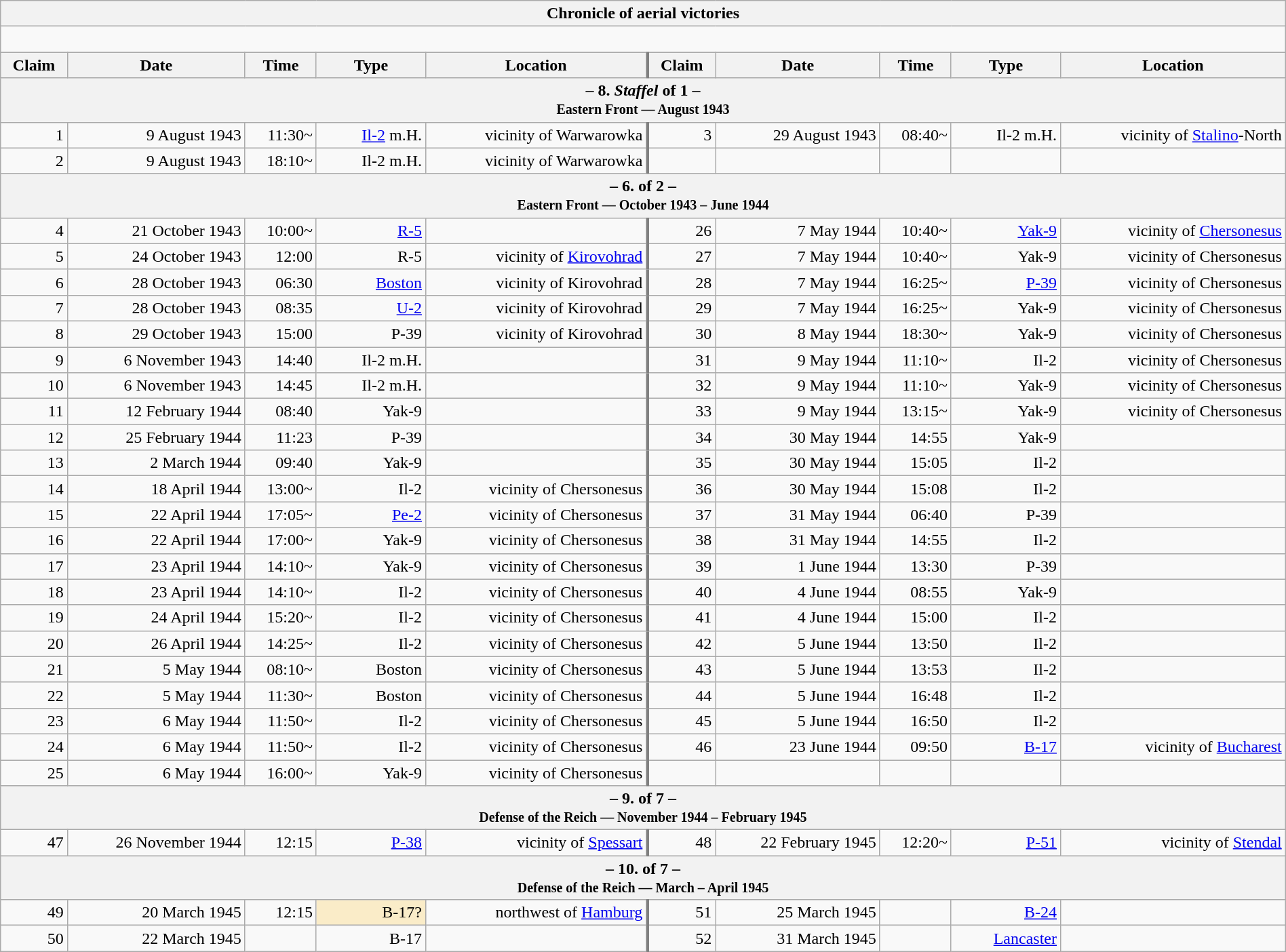<table class="wikitable plainrowheaders collapsible" style="margin-left: auto; margin-right: auto; border: none; text-align:right; width: 100%;">
<tr>
<th colspan="10">Chronicle of aerial victories</th>
</tr>
<tr>
<td colspan="10" style="text-align: left;"><br></td>
</tr>
<tr>
<th scope="col">Claim</th>
<th scope="col">Date</th>
<th scope="col">Time</th>
<th scope="col" width="100px">Type</th>
<th scope="col">Location</th>
<th scope="col" style="border-left: 3px solid grey;">Claim</th>
<th scope="col">Date</th>
<th scope="col">Time</th>
<th scope="col" width="100px">Type</th>
<th scope="col">Location</th>
</tr>
<tr>
<th colspan="10">– 8. <em>Staffel</em> of  1 –<br><small>Eastern Front — August 1943</small></th>
</tr>
<tr>
<td>1</td>
<td>9 August 1943</td>
<td>11:30~</td>
<td><a href='#'>Il-2</a> m.H.</td>
<td>vicinity of Warwarowka</td>
<td style="border-left: 3px solid grey;">3</td>
<td>29 August 1943</td>
<td>08:40~</td>
<td>Il-2 m.H.</td>
<td>vicinity of <a href='#'>Stalino</a>-North</td>
</tr>
<tr>
<td>2</td>
<td>9 August 1943</td>
<td>18:10~</td>
<td>Il-2 m.H.</td>
<td>vicinity of Warwarowka</td>
<td style="border-left: 3px solid grey;"></td>
<td></td>
<td></td>
<td></td>
<td></td>
</tr>
<tr>
<th colspan="10">– 6.  of  2 –<br><small>Eastern Front — October 1943 – June 1944</small></th>
</tr>
<tr>
<td>4</td>
<td>21 October 1943</td>
<td>10:00~</td>
<td><a href='#'>R-5</a></td>
<td></td>
<td style="border-left: 3px solid grey;">26</td>
<td>7 May 1944</td>
<td>10:40~</td>
<td><a href='#'>Yak-9</a></td>
<td>vicinity of <a href='#'>Chersonesus</a></td>
</tr>
<tr>
<td>5</td>
<td>24 October 1943</td>
<td>12:00</td>
<td>R-5</td>
<td>vicinity of <a href='#'>Kirovohrad</a></td>
<td style="border-left: 3px solid grey;">27</td>
<td>7 May 1944</td>
<td>10:40~</td>
<td>Yak-9</td>
<td>vicinity of Chersonesus</td>
</tr>
<tr>
<td>6</td>
<td>28 October 1943</td>
<td>06:30</td>
<td><a href='#'>Boston</a></td>
<td>vicinity of Kirovohrad</td>
<td style="border-left: 3px solid grey;">28</td>
<td>7 May 1944</td>
<td>16:25~</td>
<td><a href='#'>P-39</a></td>
<td>vicinity of Chersonesus</td>
</tr>
<tr>
<td>7</td>
<td>28 October 1943</td>
<td>08:35</td>
<td><a href='#'>U-2</a></td>
<td>vicinity of Kirovohrad</td>
<td style="border-left: 3px solid grey;">29</td>
<td>7 May 1944</td>
<td>16:25~</td>
<td>Yak-9</td>
<td>vicinity of Chersonesus</td>
</tr>
<tr>
<td>8</td>
<td>29 October 1943</td>
<td>15:00</td>
<td>P-39</td>
<td>vicinity of Kirovohrad</td>
<td style="border-left: 3px solid grey;">30</td>
<td>8 May 1944</td>
<td>18:30~</td>
<td>Yak-9</td>
<td>vicinity of Chersonesus</td>
</tr>
<tr>
<td>9</td>
<td>6 November 1943</td>
<td>14:40</td>
<td>Il-2 m.H.</td>
<td></td>
<td style="border-left: 3px solid grey;">31</td>
<td>9 May 1944</td>
<td>11:10~</td>
<td>Il-2</td>
<td>vicinity of Chersonesus</td>
</tr>
<tr>
<td>10</td>
<td>6 November 1943</td>
<td>14:45</td>
<td>Il-2 m.H.</td>
<td></td>
<td style="border-left: 3px solid grey;">32</td>
<td>9 May 1944</td>
<td>11:10~</td>
<td>Yak-9</td>
<td>vicinity of Chersonesus</td>
</tr>
<tr>
<td>11</td>
<td>12 February 1944</td>
<td>08:40</td>
<td>Yak-9</td>
<td></td>
<td style="border-left: 3px solid grey;">33</td>
<td>9 May 1944</td>
<td>13:15~</td>
<td>Yak-9</td>
<td>vicinity of Chersonesus</td>
</tr>
<tr>
<td>12</td>
<td>25 February 1944</td>
<td>11:23</td>
<td>P-39</td>
<td></td>
<td style="border-left: 3px solid grey;">34</td>
<td>30 May 1944</td>
<td>14:55</td>
<td>Yak-9</td>
<td></td>
</tr>
<tr>
<td>13</td>
<td>2 March 1944</td>
<td>09:40</td>
<td>Yak-9</td>
<td></td>
<td style="border-left: 3px solid grey;">35</td>
<td>30 May 1944</td>
<td>15:05</td>
<td>Il-2</td>
<td></td>
</tr>
<tr>
<td>14</td>
<td>18 April 1944</td>
<td>13:00~</td>
<td>Il-2</td>
<td>vicinity of Chersonesus</td>
<td style="border-left: 3px solid grey;">36</td>
<td>30 May 1944</td>
<td>15:08</td>
<td>Il-2</td>
<td></td>
</tr>
<tr>
<td>15</td>
<td>22 April 1944</td>
<td>17:05~</td>
<td><a href='#'>Pe-2</a></td>
<td>vicinity of Chersonesus</td>
<td style="border-left: 3px solid grey;">37</td>
<td>31 May 1944</td>
<td>06:40</td>
<td>P-39</td>
<td></td>
</tr>
<tr>
<td>16</td>
<td>22 April 1944</td>
<td>17:00~</td>
<td>Yak-9</td>
<td>vicinity of Chersonesus</td>
<td style="border-left: 3px solid grey;">38</td>
<td>31 May 1944</td>
<td>14:55</td>
<td>Il-2</td>
<td></td>
</tr>
<tr>
<td>17</td>
<td>23 April 1944</td>
<td>14:10~</td>
<td>Yak-9</td>
<td>vicinity of Chersonesus</td>
<td style="border-left: 3px solid grey;">39</td>
<td>1 June 1944</td>
<td>13:30</td>
<td>P-39</td>
<td></td>
</tr>
<tr>
<td>18</td>
<td>23 April 1944</td>
<td>14:10~</td>
<td>Il-2</td>
<td>vicinity of Chersonesus</td>
<td style="border-left: 3px solid grey;">40</td>
<td>4 June 1944</td>
<td>08:55</td>
<td>Yak-9</td>
<td></td>
</tr>
<tr>
<td>19</td>
<td>24 April 1944</td>
<td>15:20~</td>
<td>Il-2</td>
<td>vicinity of Chersonesus</td>
<td style="border-left: 3px solid grey;">41</td>
<td>4 June 1944</td>
<td>15:00</td>
<td>Il-2</td>
<td></td>
</tr>
<tr>
<td>20</td>
<td>26 April 1944</td>
<td>14:25~</td>
<td>Il-2</td>
<td>vicinity of Chersonesus</td>
<td style="border-left: 3px solid grey;">42</td>
<td>5 June 1944</td>
<td>13:50</td>
<td>Il-2</td>
<td></td>
</tr>
<tr>
<td>21</td>
<td>5 May 1944</td>
<td>08:10~</td>
<td>Boston</td>
<td>vicinity of Chersonesus</td>
<td style="border-left: 3px solid grey;">43</td>
<td>5 June 1944</td>
<td>13:53</td>
<td>Il-2</td>
<td></td>
</tr>
<tr>
<td>22</td>
<td>5 May 1944</td>
<td>11:30~</td>
<td>Boston</td>
<td>vicinity of Chersonesus</td>
<td style="border-left: 3px solid grey;">44</td>
<td>5 June 1944</td>
<td>16:48</td>
<td>Il-2</td>
<td></td>
</tr>
<tr>
<td>23</td>
<td>6 May 1944</td>
<td>11:50~</td>
<td>Il-2</td>
<td>vicinity of Chersonesus</td>
<td style="border-left: 3px solid grey;">45</td>
<td>5 June 1944</td>
<td>16:50</td>
<td>Il-2</td>
<td></td>
</tr>
<tr>
<td>24</td>
<td>6 May 1944</td>
<td>11:50~</td>
<td>Il-2</td>
<td>vicinity of Chersonesus</td>
<td style="border-left: 3px solid grey;">46</td>
<td>23 June 1944</td>
<td>09:50</td>
<td><a href='#'>B-17</a></td>
<td>vicinity of <a href='#'>Bucharest</a></td>
</tr>
<tr>
<td>25</td>
<td>6 May 1944</td>
<td>16:00~</td>
<td>Yak-9</td>
<td>vicinity of Chersonesus</td>
<td style="border-left: 3px solid grey;"></td>
<td></td>
<td></td>
<td></td>
<td></td>
</tr>
<tr>
<th colspan="10">– 9.  of  7 –<br><small>Defense of the Reich — November 1944 – February 1945</small></th>
</tr>
<tr>
<td>47</td>
<td>26 November 1944</td>
<td>12:15</td>
<td><a href='#'>P-38</a></td>
<td>vicinity of <a href='#'>Spessart</a></td>
<td style="border-left: 3px solid grey;">48</td>
<td>22 February 1945</td>
<td>12:20~</td>
<td><a href='#'>P-51</a></td>
<td>vicinity of <a href='#'>Stendal</a></td>
</tr>
<tr>
<th colspan="10">– 10.  of  7 –<br><small>Defense of the Reich — March – April 1945</small></th>
</tr>
<tr>
<td>49</td>
<td>20 March 1945</td>
<td>12:15</td>
<td style="background:#faecc8">B-17?</td>
<td>northwest of <a href='#'>Hamburg</a></td>
<td style="border-left: 3px solid grey;">51</td>
<td>25 March 1945</td>
<td></td>
<td><a href='#'>B-24</a></td>
<td></td>
</tr>
<tr>
<td>50</td>
<td>22 March 1945</td>
<td></td>
<td>B-17</td>
<td></td>
<td style="border-left: 3px solid grey;">52</td>
<td>31 March 1945</td>
<td></td>
<td><a href='#'>Lancaster</a></td>
<td></td>
</tr>
</table>
